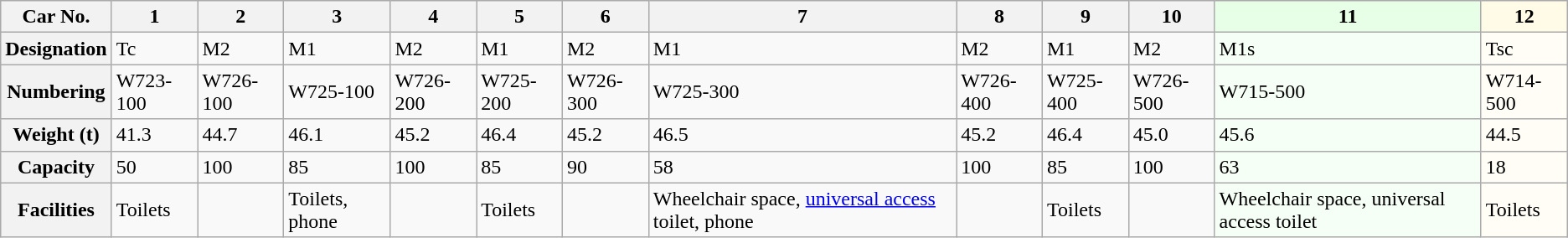<table class="wikitable">
<tr>
<th>Car No.</th>
<th>1</th>
<th>2</th>
<th>3</th>
<th>4</th>
<th>5</th>
<th>6</th>
<th>7</th>
<th>8</th>
<th>9</th>
<th>10</th>
<th style="background:#E6FFE6">11</th>
<th style="background: #FFFBE6">12</th>
</tr>
<tr>
<th>Designation</th>
<td>Tc</td>
<td>M2</td>
<td>M1</td>
<td>M2</td>
<td>M1</td>
<td>M2</td>
<td>M1</td>
<td>M2</td>
<td>M1</td>
<td>M2</td>
<td style="background:#F5FFF5">M1s</td>
<td style="background: #FFFDF5">Tsc</td>
</tr>
<tr>
<th>Numbering</th>
<td>W723-100</td>
<td>W726-100</td>
<td>W725-100</td>
<td>W726-200</td>
<td>W725-200</td>
<td>W726-300</td>
<td>W725-300</td>
<td>W726-400</td>
<td>W725-400</td>
<td>W726-500</td>
<td style="background: #F5FFF5">W715-500</td>
<td style="background: #FFFDF5">W714-500</td>
</tr>
<tr>
<th>Weight (t)</th>
<td>41.3</td>
<td>44.7</td>
<td>46.1</td>
<td>45.2</td>
<td>46.4</td>
<td>45.2</td>
<td>46.5</td>
<td>45.2</td>
<td>46.4</td>
<td>45.0</td>
<td style="background: #F5FFF5">45.6</td>
<td style="background: #FFFDF5">44.5</td>
</tr>
<tr>
<th>Capacity</th>
<td>50</td>
<td>100</td>
<td>85</td>
<td>100</td>
<td>85</td>
<td>90</td>
<td>58</td>
<td>100</td>
<td>85</td>
<td>100</td>
<td style="background: #F5FFF5">63</td>
<td style="background: #FFFDF5">18</td>
</tr>
<tr>
<th>Facilities</th>
<td>Toilets</td>
<td> </td>
<td>Toilets, phone</td>
<td> </td>
<td>Toilets</td>
<td> </td>
<td>Wheelchair space, <a href='#'>universal access</a> toilet, phone</td>
<td> </td>
<td>Toilets</td>
<td> </td>
<td style="background: #F5FFF5">Wheelchair space, universal access toilet</td>
<td style="background: #FFFDF5">Toilets</td>
</tr>
</table>
